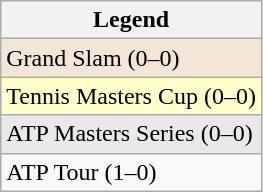<table class="wikitable sortable mw-collapsible mw-collapsed">
<tr>
<th>Legend</th>
</tr>
<tr bgcolor=f3e6d7>
<td>Grand Slam (0–0)</td>
</tr>
<tr bgcolor=ffffcc>
<td>Tennis Masters Cup (0–0)</td>
</tr>
<tr bgcolor=e9e9e9>
<td>ATP Masters Series (0–0)</td>
</tr>
<tr>
<td>ATP Tour (1–0)</td>
</tr>
</table>
